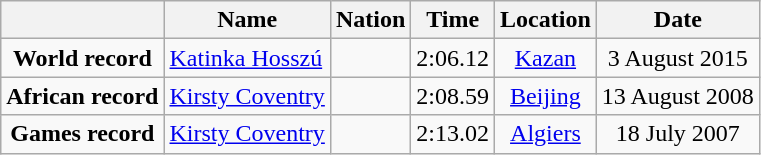<table class=wikitable style=text-align:center>
<tr>
<th></th>
<th>Name</th>
<th>Nation</th>
<th>Time</th>
<th>Location</th>
<th>Date</th>
</tr>
<tr>
<td><strong>World record</strong></td>
<td align=left><a href='#'>Katinka Hosszú</a></td>
<td align=left></td>
<td align=left>2:06.12</td>
<td><a href='#'>Kazan</a></td>
<td>3 August 2015</td>
</tr>
<tr>
<td><strong>African record</strong></td>
<td align=left><a href='#'>Kirsty Coventry</a></td>
<td align=left></td>
<td align=left>2:08.59</td>
<td><a href='#'>Beijing</a></td>
<td>13 August 2008</td>
</tr>
<tr>
<td><strong>Games record</strong></td>
<td align=left><a href='#'>Kirsty Coventry</a></td>
<td align=left></td>
<td align=left>2:13.02</td>
<td><a href='#'>Algiers</a></td>
<td>18 July 2007</td>
</tr>
</table>
